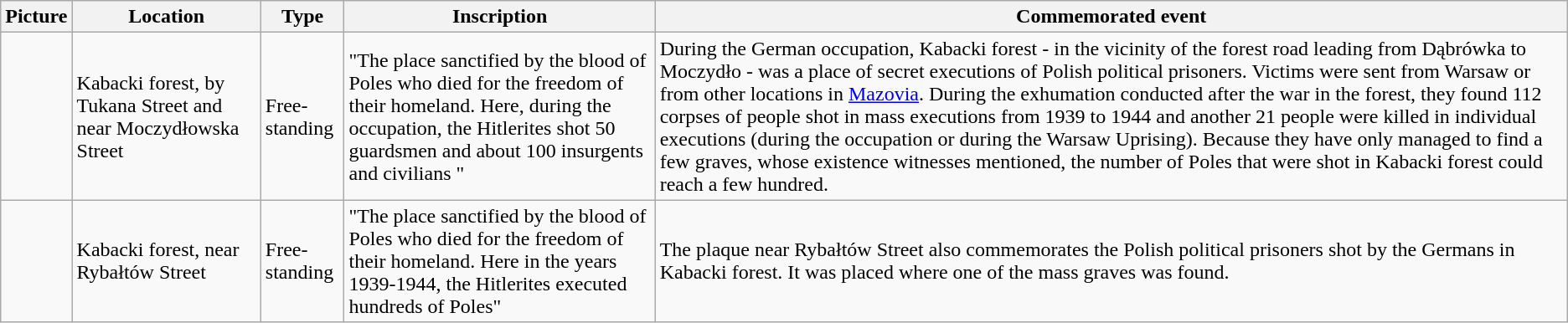<table class="wikitable sortable">
<tr>
<th scope="col">Picture</th>
<th scope="col">Location</th>
<th scope="col">Type</th>
<th scope="col">Inscription</th>
<th scope="col">Commemorated event</th>
</tr>
<tr>
<td></td>
<td>Kabacki forest, by Tukana Street and near Moczydłowska Street</td>
<td>Free-standing</td>
<td>"The place sanctified by the blood of Poles who died for the freedom of their homeland. Here, during the occupation, the Hitlerites shot 50 guardsmen and about 100 insurgents and civilians "</td>
<td>During the German occupation, Kabacki forest - in the vicinity of the forest road leading from Dąbrówka to Moczydło - was a place of secret executions of Polish political prisoners. Victims were sent from Warsaw or from other locations in <a href='#'>Mazovia</a>. During the exhumation conducted after the war in the forest, they found 112 corpses of people shot in mass executions from 1939 to 1944 and another 21 people were killed in individual executions (during the occupation or during the Warsaw Uprising). Because they have only managed to find a few graves, whose existence witnesses mentioned, the number of Poles that were shot in Kabacki forest could reach a few hundred.</td>
</tr>
<tr>
<td></td>
<td>Kabacki forest, near Rybałtów Street</td>
<td>Free-standing</td>
<td>"The place sanctified by the blood of Poles who died for the freedom of their homeland. Here in the years 1939-1944, the Hitlerites executed hundreds of Poles"</td>
<td>The plaque near Rybałtów Street also commemorates the Polish political prisoners shot by the Germans in Kabacki forest. It was placed where one of the mass graves was found.</td>
</tr>
</table>
